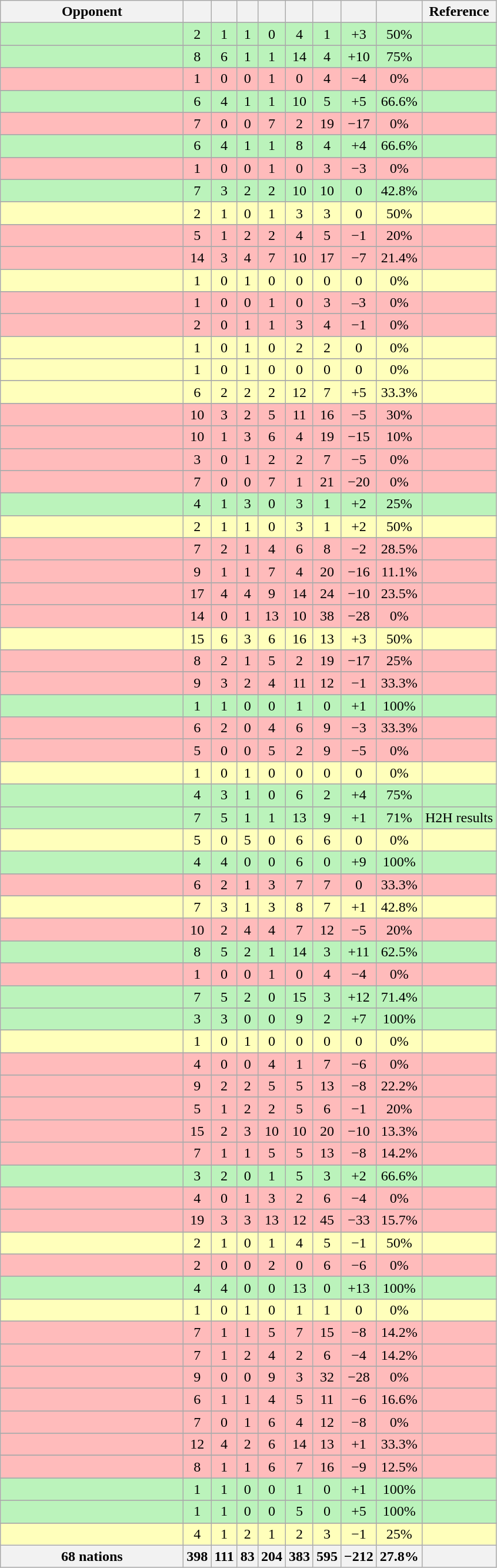<table class="wikitable sortable" style="text-align: center;">
<tr>
<th style="width:200px">Opponent</th>
<th></th>
<th></th>
<th></th>
<th></th>
<th></th>
<th></th>
<th></th>
<th></th>
<th>Reference</th>
</tr>
<tr>
</tr>
<tr bgcolor="#bbf3bb">
<td style="text-align:left;"></td>
<td>2</td>
<td>1</td>
<td>1</td>
<td>0</td>
<td>4</td>
<td>1</td>
<td>+3</td>
<td>50%</td>
<td><br></td>
</tr>
<tr>
</tr>
<tr bgcolor="#bbf3bb">
<td style="text-align:left;"></td>
<td>8</td>
<td>6</td>
<td>1</td>
<td>1</td>
<td>14</td>
<td>4</td>
<td>+10</td>
<td>75%</td>
<td></td>
</tr>
<tr>
</tr>
<tr bgcolor="#ffbbbb">
<td style="text-align:left;"></td>
<td>1</td>
<td>0</td>
<td>0</td>
<td>1</td>
<td>0</td>
<td>4</td>
<td>−4</td>
<td>0%</td>
<td></td>
</tr>
<tr>
</tr>
<tr bgcolor="#bbf3bb">
<td style="text-align:left;"></td>
<td>6</td>
<td>4</td>
<td>1</td>
<td>1</td>
<td>10</td>
<td>5</td>
<td>+5</td>
<td>66.6%</td>
<td></td>
</tr>
<tr>
</tr>
<tr bgcolor="#ffbbbb">
<td style="text-align:left;"></td>
<td>7</td>
<td>0</td>
<td>0</td>
<td>7</td>
<td>2</td>
<td>19</td>
<td>−17</td>
<td>0%</td>
<td></td>
</tr>
<tr>
</tr>
<tr bgcolor="#bbf3bb">
<td style="text-align:left;"></td>
<td>6</td>
<td>4</td>
<td>1</td>
<td>1</td>
<td>8</td>
<td>4</td>
<td>+4</td>
<td>66.6%</td>
<td></td>
</tr>
<tr>
</tr>
<tr bgcolor="#ffbbbb">
<td style="text-align:left;"></td>
<td>1</td>
<td>0</td>
<td>0</td>
<td>1</td>
<td>0</td>
<td>3</td>
<td>−3</td>
<td>0%</td>
<td></td>
</tr>
<tr>
</tr>
<tr bgcolor="#bbf3bb">
<td style="text-align:left;"></td>
<td>7</td>
<td>3</td>
<td>2</td>
<td>2</td>
<td>10</td>
<td>10</td>
<td>0</td>
<td>42.8%</td>
<td></td>
</tr>
<tr>
</tr>
<tr bgcolor="#ffffbb">
<td style="text-align:left;"></td>
<td>2</td>
<td>1</td>
<td>0</td>
<td>1</td>
<td>3</td>
<td>3</td>
<td>0</td>
<td>50%</td>
<td></td>
</tr>
<tr>
</tr>
<tr bgcolor="#ffbbbb">
<td style="text-align:left;"></td>
<td>5</td>
<td>1</td>
<td>2</td>
<td>2</td>
<td>4</td>
<td>5</td>
<td>−1</td>
<td>20%</td>
<td></td>
</tr>
<tr>
</tr>
<tr bgcolor="#ffbbbb">
<td style="text-align:left;"></td>
<td>14</td>
<td>3</td>
<td>4</td>
<td>7</td>
<td>10</td>
<td>17</td>
<td>−7</td>
<td>21.4%</td>
<td></td>
</tr>
<tr>
</tr>
<tr bgcolor="#ffffbb">
<td style="text-align:left;"></td>
<td>1</td>
<td>0</td>
<td>1</td>
<td>0</td>
<td>0</td>
<td>0</td>
<td>0</td>
<td>0%</td>
<td></td>
</tr>
<tr>
</tr>
<tr bgcolor="#ffbbbb">
<td style="text-align:left;"></td>
<td>1</td>
<td>0</td>
<td>0</td>
<td>1</td>
<td>0</td>
<td>3</td>
<td>–3</td>
<td>0%</td>
<td></td>
</tr>
<tr>
</tr>
<tr bgcolor="#ffbbbb">
<td style="text-align:left;"></td>
<td>2</td>
<td>0</td>
<td>1</td>
<td>1</td>
<td>3</td>
<td>4</td>
<td>−1</td>
<td>0%</td>
<td><br></td>
</tr>
<tr>
</tr>
<tr bgcolor="#ffffbb">
<td style="text-align:left;"></td>
<td>1</td>
<td>0</td>
<td>1</td>
<td>0</td>
<td>2</td>
<td>2</td>
<td>0</td>
<td>0%</td>
<td></td>
</tr>
<tr>
</tr>
<tr bgcolor="#ffffbb">
<td style="text-align:left;"></td>
<td>1</td>
<td>0</td>
<td>1</td>
<td>0</td>
<td>0</td>
<td>0</td>
<td>0</td>
<td>0%</td>
<td></td>
</tr>
<tr>
</tr>
<tr bgcolor="#ffffbb">
<td style="text-align:left;"></td>
<td>6</td>
<td>2</td>
<td>2</td>
<td>2</td>
<td>12</td>
<td>7</td>
<td>+5</td>
<td>33.3%</td>
<td></td>
</tr>
<tr>
</tr>
<tr bgcolor="#ffbbbb">
<td style="text-align:left;"></td>
<td>10</td>
<td>3</td>
<td>2</td>
<td>5</td>
<td>11</td>
<td>16</td>
<td>−5</td>
<td>30%</td>
<td></td>
</tr>
<tr>
</tr>
<tr bgcolor="#ffbbbb">
<td style="text-align:left;"></td>
<td>10</td>
<td>1</td>
<td>3</td>
<td>6</td>
<td>4</td>
<td>19</td>
<td>−15</td>
<td>10%</td>
<td></td>
</tr>
<tr>
</tr>
<tr bgcolor="#ffbbbb">
<td style="text-align:left;"></td>
<td>3</td>
<td>0</td>
<td>1</td>
<td>2</td>
<td>2</td>
<td>7</td>
<td>−5</td>
<td>0%</td>
<td></td>
</tr>
<tr>
</tr>
<tr bgcolor="#ffbbbb">
<td style="text-align:left;"></td>
<td>7</td>
<td>0</td>
<td>0</td>
<td>7</td>
<td>1</td>
<td>21</td>
<td>−20</td>
<td>0%</td>
<td></td>
</tr>
<tr>
</tr>
<tr bgcolor="#bbf3bb">
<td style="text-align:left;"></td>
<td>4</td>
<td>1</td>
<td>3</td>
<td>0</td>
<td>3</td>
<td>1</td>
<td>+2</td>
<td>25%</td>
<td></td>
</tr>
<tr>
</tr>
<tr bgcolor="#ffffbb">
<td style="text-align:left;"></td>
<td>2</td>
<td>1</td>
<td>1</td>
<td>0</td>
<td>3</td>
<td>1</td>
<td>+2</td>
<td>50%</td>
<td></td>
</tr>
<tr>
</tr>
<tr bgcolor="#ffbbbb">
<td style="text-align:left;"></td>
<td>7</td>
<td>2</td>
<td>1</td>
<td>4</td>
<td>6</td>
<td>8</td>
<td>−2</td>
<td>28.5%</td>
<td></td>
</tr>
<tr>
</tr>
<tr bgcolor="#ffbbbb">
<td style="text-align:left;"></td>
<td>9</td>
<td>1</td>
<td>1</td>
<td>7</td>
<td>4</td>
<td>20</td>
<td>−16</td>
<td>11.1%</td>
<td></td>
</tr>
<tr>
</tr>
<tr bgcolor="#ffbbbb">
<td style="text-align:left;"></td>
<td>17</td>
<td>4</td>
<td>4</td>
<td>9</td>
<td>14</td>
<td>24</td>
<td>−10</td>
<td>23.5%</td>
<td></td>
</tr>
<tr>
</tr>
<tr bgcolor="#ffbbbb">
<td style="text-align:left;"></td>
<td>14</td>
<td>0</td>
<td>1</td>
<td>13</td>
<td>10</td>
<td>38</td>
<td>−28</td>
<td>0%</td>
<td></td>
</tr>
<tr>
</tr>
<tr bgcolor="#ffffbb">
<td style="text-align:left;"></td>
<td>15</td>
<td>6</td>
<td>3</td>
<td>6</td>
<td>16</td>
<td>13</td>
<td>+3</td>
<td>50%</td>
<td></td>
</tr>
<tr>
</tr>
<tr bgcolor="#ffbbbb">
<td style="text-align:left;"></td>
<td>8</td>
<td>2</td>
<td>1</td>
<td>5</td>
<td>2</td>
<td>19</td>
<td>−17</td>
<td>25%</td>
<td></td>
</tr>
<tr>
</tr>
<tr bgcolor="#ffbbbb">
<td style="text-align:left;"></td>
<td>9</td>
<td>3</td>
<td>2</td>
<td>4</td>
<td>11</td>
<td>12</td>
<td>−1</td>
<td>33.3%</td>
<td></td>
</tr>
<tr>
</tr>
<tr bgcolor="#bbf3bb">
<td style="text-align:left;"></td>
<td>1</td>
<td>1</td>
<td>0</td>
<td>0</td>
<td>1</td>
<td>0</td>
<td>+1</td>
<td>100%</td>
<td></td>
</tr>
<tr>
</tr>
<tr bgcolor="#ffbbbb">
<td style="text-align:left;"></td>
<td>6</td>
<td>2</td>
<td>0</td>
<td>4</td>
<td>6</td>
<td>9</td>
<td>−3</td>
<td>33.3%</td>
<td></td>
</tr>
<tr>
</tr>
<tr bgcolor="#ffbbbb">
<td style="text-align:left;"></td>
<td>5</td>
<td>0</td>
<td>0</td>
<td>5</td>
<td>2</td>
<td>9</td>
<td>−5</td>
<td>0%</td>
<td></td>
</tr>
<tr>
</tr>
<tr bgcolor="#ffffbb">
<td style="text-align:left;"></td>
<td>1</td>
<td>0</td>
<td>1</td>
<td>0</td>
<td>0</td>
<td>0</td>
<td>0</td>
<td>0%</td>
<td></td>
</tr>
<tr>
</tr>
<tr bgcolor="#bbf3bb">
<td style="text-align:left;"></td>
<td>4</td>
<td>3</td>
<td>1</td>
<td>0</td>
<td>6</td>
<td>2</td>
<td>+4</td>
<td>75%</td>
<td></td>
</tr>
<tr>
</tr>
<tr bgcolor="#bbf3bb">
<td style="text-align:left;"></td>
<td>7</td>
<td>5</td>
<td>1</td>
<td>1</td>
<td>13</td>
<td>9</td>
<td>+1</td>
<td>71%</td>
<td>H2H results</td>
</tr>
<tr>
</tr>
<tr bgcolor="#ffffbb">
<td style="text-align:left;"></td>
<td>5</td>
<td>0</td>
<td>5</td>
<td>0</td>
<td>6</td>
<td>6</td>
<td>0</td>
<td>0%</td>
<td></td>
</tr>
<tr>
</tr>
<tr bgcolor="#bbf3bb">
<td style="text-align:left;"></td>
<td>4</td>
<td>4</td>
<td>0</td>
<td>0</td>
<td>6</td>
<td>0</td>
<td>+9</td>
<td>100%</td>
<td></td>
</tr>
<tr>
</tr>
<tr bgcolor="#ffbbbb">
<td style="text-align:left;"></td>
<td>6</td>
<td>2</td>
<td>1</td>
<td>3</td>
<td>7</td>
<td>7</td>
<td>0</td>
<td>33.3%</td>
<td></td>
</tr>
<tr>
</tr>
<tr bgcolor="#ffffbb">
<td style="text-align:left;"></td>
<td>7</td>
<td>3</td>
<td>1</td>
<td>3</td>
<td>8</td>
<td>7</td>
<td>+1</td>
<td>42.8%</td>
<td></td>
</tr>
<tr>
</tr>
<tr bgcolor="#ffbbbb">
<td style="text-align:left;"></td>
<td>10</td>
<td>2</td>
<td>4</td>
<td>4</td>
<td>7</td>
<td>12</td>
<td>−5</td>
<td>20%</td>
<td></td>
</tr>
<tr>
</tr>
<tr bgcolor="#bbf3bb">
<td style="text-align:left;"></td>
<td>8</td>
<td>5</td>
<td>2</td>
<td>1</td>
<td>14</td>
<td>3</td>
<td>+11</td>
<td>62.5%</td>
<td></td>
</tr>
<tr>
</tr>
<tr bgcolor="#ffbbbb">
<td style="text-align:left;"></td>
<td>1</td>
<td>0</td>
<td>0</td>
<td>1</td>
<td>0</td>
<td>4</td>
<td>−4</td>
<td>0%</td>
<td></td>
</tr>
<tr>
</tr>
<tr bgcolor="#bbf3bb">
<td style="text-align:left;"></td>
<td>7</td>
<td>5</td>
<td>2</td>
<td>0</td>
<td>15</td>
<td>3</td>
<td>+12</td>
<td>71.4%</td>
<td></td>
</tr>
<tr>
</tr>
<tr bgcolor="#bbf3bb">
<td style="text-align:left;"></td>
<td>3</td>
<td>3</td>
<td>0</td>
<td>0</td>
<td>9</td>
<td>2</td>
<td>+7</td>
<td>100%</td>
<td><br></td>
</tr>
<tr>
</tr>
<tr bgcolor="#ffffbb">
<td style="text-align:left;"></td>
<td>1</td>
<td>0</td>
<td>1</td>
<td>0</td>
<td>0</td>
<td>0</td>
<td>0</td>
<td>0%</td>
<td></td>
</tr>
<tr>
</tr>
<tr bgcolor="#ffbbbb">
<td style="text-align:left;"></td>
<td>4</td>
<td>0</td>
<td>0</td>
<td>4</td>
<td>1</td>
<td>7</td>
<td>−6</td>
<td>0%</td>
<td></td>
</tr>
<tr>
</tr>
<tr bgcolor="#ffbbbb">
<td style="text-align:left;"></td>
<td>9</td>
<td>2</td>
<td>2</td>
<td>5</td>
<td>5</td>
<td>13</td>
<td>−8</td>
<td>22.2%</td>
<td></td>
</tr>
<tr>
</tr>
<tr bgcolor="#ffbbbb">
<td style="text-align:left;"></td>
<td>5</td>
<td>1</td>
<td>2</td>
<td>2</td>
<td>5</td>
<td>6</td>
<td>−1</td>
<td>20%</td>
<td></td>
</tr>
<tr>
</tr>
<tr bgcolor="#ffbbbb">
<td style="text-align:left;"></td>
<td>15</td>
<td>2</td>
<td>3</td>
<td>10</td>
<td>10</td>
<td>20</td>
<td>−10</td>
<td>13.3%</td>
<td></td>
</tr>
<tr>
</tr>
<tr bgcolor="#ffbbbb">
<td style="text-align:left;"></td>
<td>7</td>
<td>1</td>
<td>1</td>
<td>5</td>
<td>5</td>
<td>13</td>
<td>−8</td>
<td>14.2%</td>
<td></td>
</tr>
<tr>
</tr>
<tr bgcolor="#bbf3bb">
<td style="text-align:left;"></td>
<td>3</td>
<td>2</td>
<td>0</td>
<td>1</td>
<td>5</td>
<td>3</td>
<td>+2</td>
<td>66.6%</td>
<td></td>
</tr>
<tr>
</tr>
<tr bgcolor="#ffbbbb">
<td style="text-align:left;"></td>
<td>4</td>
<td>0</td>
<td>1</td>
<td>3</td>
<td>2</td>
<td>6</td>
<td>−4</td>
<td>0%</td>
<td></td>
</tr>
<tr>
</tr>
<tr bgcolor="#ffbbbb">
<td style="text-align:left;"></td>
<td>19</td>
<td>3</td>
<td>3</td>
<td>13</td>
<td>12</td>
<td>45</td>
<td>−33</td>
<td>15.7%</td>
<td><br></td>
</tr>
<tr>
</tr>
<tr bgcolor="#ffffbb">
<td style="text-align:left;"></td>
<td>2</td>
<td>1</td>
<td>0</td>
<td>1</td>
<td>4</td>
<td>5</td>
<td>−1</td>
<td>50%</td>
<td></td>
</tr>
<tr>
</tr>
<tr bgcolor="#ffbbbb">
<td style="text-align:left;"></td>
<td>2</td>
<td>0</td>
<td>0</td>
<td>2</td>
<td>0</td>
<td>6</td>
<td>−6</td>
<td>0%</td>
<td></td>
</tr>
<tr>
</tr>
<tr bgcolor="#bbf3bb">
<td style="text-align:left;"></td>
<td>4</td>
<td>4</td>
<td>0</td>
<td>0</td>
<td>13</td>
<td>0</td>
<td>+13</td>
<td>100%</td>
<td></td>
</tr>
<tr>
</tr>
<tr bgcolor="#ffffbb">
<td style="text-align:left;"></td>
<td>1</td>
<td>0</td>
<td>1</td>
<td>0</td>
<td>1</td>
<td>1</td>
<td>0</td>
<td>0%</td>
<td></td>
</tr>
<tr>
</tr>
<tr bgcolor="#ffbbbb">
<td style="text-align:left;"></td>
<td>7</td>
<td>1</td>
<td>1</td>
<td>5</td>
<td>7</td>
<td>15</td>
<td>−8</td>
<td>14.2%</td>
<td></td>
</tr>
<tr>
</tr>
<tr bgcolor="#ffbbbb">
<td style="text-align:left;"></td>
<td>7</td>
<td>1</td>
<td>2</td>
<td>4</td>
<td>2</td>
<td>6</td>
<td>−4</td>
<td>14.2%</td>
<td></td>
</tr>
<tr>
</tr>
<tr bgcolor="#ffbbbb">
<td style="text-align:left;"></td>
<td>9</td>
<td>0</td>
<td>0</td>
<td>9</td>
<td>3</td>
<td>32</td>
<td>−28</td>
<td>0%</td>
<td></td>
</tr>
<tr>
</tr>
<tr bgcolor="#ffbbbb">
<td style="text-align:left;"></td>
<td>6</td>
<td>1</td>
<td>1</td>
<td>4</td>
<td>5</td>
<td>11</td>
<td>−6</td>
<td>16.6%</td>
<td></td>
</tr>
<tr>
</tr>
<tr bgcolor="#ffbbbb">
<td style="text-align:left;"></td>
<td>7</td>
<td>0</td>
<td>1</td>
<td>6</td>
<td>4</td>
<td>12</td>
<td>−8</td>
<td>0%</td>
<td></td>
</tr>
<tr>
</tr>
<tr bgcolor="#ffbbbb">
<td style="text-align:left;"></td>
<td>12</td>
<td>4</td>
<td>2</td>
<td>6</td>
<td>14</td>
<td>13</td>
<td>+1</td>
<td>33.3%</td>
<td></td>
</tr>
<tr>
</tr>
<tr bgcolor="#ffbbbb">
<td style="text-align:left;"></td>
<td>8</td>
<td>1</td>
<td>1</td>
<td>6</td>
<td>7</td>
<td>16</td>
<td>−9</td>
<td>12.5%</td>
<td></td>
</tr>
<tr>
</tr>
<tr bgcolor="#bbf3bb">
<td style="text-align:left;"></td>
<td>1</td>
<td>1</td>
<td>0</td>
<td>0</td>
<td>1</td>
<td>0</td>
<td>+1</td>
<td>100%</td>
<td></td>
</tr>
<tr>
</tr>
<tr bgcolor="#bbf3bb">
<td style="text-align:left;"></td>
<td>1</td>
<td>1</td>
<td>0</td>
<td>0</td>
<td>5</td>
<td>0</td>
<td>+5</td>
<td>100%</td>
<td></td>
</tr>
<tr>
</tr>
<tr bgcolor="#ffffbb">
<td style="text-align:left;"></td>
<td>4</td>
<td>1</td>
<td>2</td>
<td>1</td>
<td>2</td>
<td>3</td>
<td>−1</td>
<td>25%</td>
<td></td>
</tr>
<tr class="sortbottom">
<th>68 nations</th>
<th>398</th>
<th>111</th>
<th>83</th>
<th>204</th>
<th>383</th>
<th>595</th>
<th>−212</th>
<th>27.8%</th>
<th></th>
</tr>
</table>
